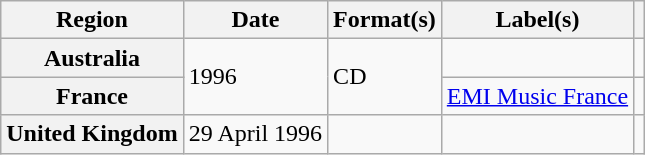<table class="wikitable plainrowheaders">
<tr>
<th scope="col">Region</th>
<th scope="col">Date</th>
<th scope="col">Format(s)</th>
<th scope="col">Label(s)</th>
<th scope="col"></th>
</tr>
<tr>
<th scope="row">Australia</th>
<td rowspan="2">1996</td>
<td rowspan="2">CD</td>
<td></td>
<td></td>
</tr>
<tr>
<th scope="row">France</th>
<td><a href='#'>EMI Music France</a></td>
<td></td>
</tr>
<tr>
<th scope="row">United Kingdom</th>
<td>29 April 1996</td>
<td></td>
<td></td>
<td></td>
</tr>
</table>
